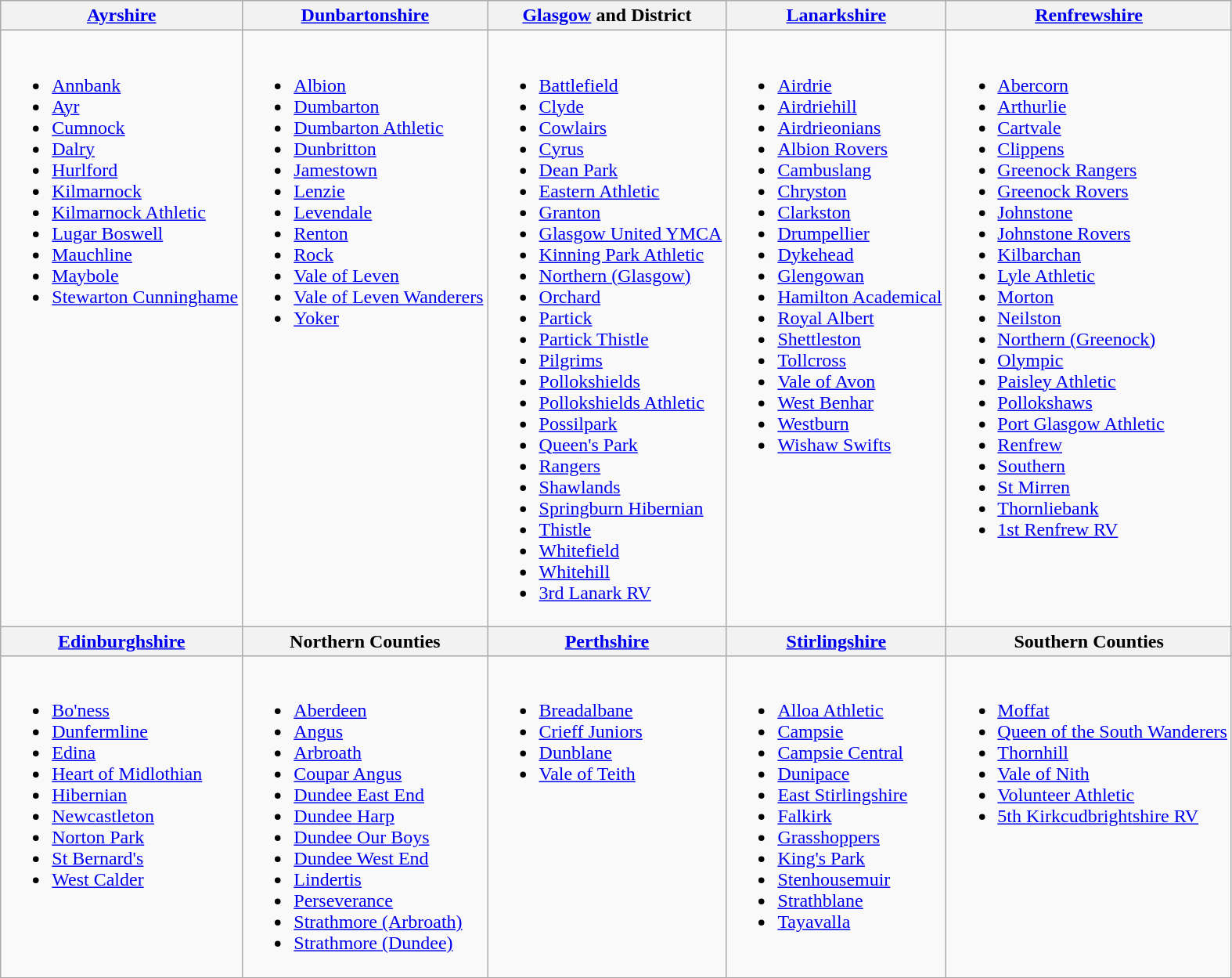<table class="wikitable" style="text-align:left">
<tr>
<th><a href='#'>Ayrshire</a></th>
<th><a href='#'>Dunbartonshire</a></th>
<th><a href='#'>Glasgow</a> and District</th>
<th><a href='#'>Lanarkshire</a></th>
<th><a href='#'>Renfrewshire</a></th>
</tr>
<tr>
<td valign=top><br><ul><li><a href='#'>Annbank</a></li><li><a href='#'>Ayr</a></li><li><a href='#'>Cumnock</a></li><li><a href='#'>Dalry</a></li><li><a href='#'>Hurlford</a></li><li><a href='#'>Kilmarnock</a></li><li><a href='#'>Kilmarnock Athletic</a></li><li><a href='#'>Lugar Boswell</a></li><li><a href='#'>Mauchline</a></li><li><a href='#'>Maybole</a></li><li><a href='#'>Stewarton Cunninghame</a></li></ul></td>
<td valign=top><br><ul><li><a href='#'>Albion</a></li><li><a href='#'>Dumbarton</a></li><li><a href='#'>Dumbarton Athletic</a></li><li><a href='#'>Dunbritton</a></li><li><a href='#'>Jamestown</a></li><li><a href='#'>Lenzie</a></li><li><a href='#'>Levendale</a></li><li><a href='#'>Renton</a></li><li><a href='#'>Rock</a></li><li><a href='#'>Vale of Leven</a></li><li><a href='#'>Vale of Leven Wanderers</a></li><li><a href='#'>Yoker</a></li></ul></td>
<td valign=top><br><ul><li><a href='#'>Battlefield</a></li><li><a href='#'>Clyde</a></li><li><a href='#'>Cowlairs</a></li><li><a href='#'>Cyrus</a></li><li><a href='#'>Dean Park</a></li><li><a href='#'>Eastern Athletic</a></li><li><a href='#'>Granton</a></li><li><a href='#'>Glasgow United YMCA</a></li><li><a href='#'>Kinning Park Athletic</a></li><li><a href='#'>Northern (Glasgow)</a></li><li><a href='#'>Orchard</a></li><li><a href='#'>Partick</a></li><li><a href='#'>Partick Thistle</a></li><li><a href='#'>Pilgrims</a></li><li><a href='#'>Pollokshields</a></li><li><a href='#'>Pollokshields Athletic</a></li><li><a href='#'>Possilpark</a></li><li><a href='#'>Queen's Park</a></li><li><a href='#'>Rangers</a></li><li><a href='#'>Shawlands</a></li><li><a href='#'>Springburn Hibernian</a></li><li><a href='#'>Thistle</a></li><li><a href='#'>Whitefield</a></li><li><a href='#'>Whitehill</a></li><li><a href='#'>3rd Lanark RV</a></li></ul></td>
<td valign=top><br><ul><li><a href='#'>Airdrie</a></li><li><a href='#'>Airdriehill</a></li><li><a href='#'>Airdrieonians</a></li><li><a href='#'>Albion Rovers</a></li><li><a href='#'>Cambuslang</a></li><li><a href='#'>Chryston</a></li><li><a href='#'>Clarkston</a></li><li><a href='#'>Drumpellier</a></li><li><a href='#'>Dykehead</a></li><li><a href='#'>Glengowan</a></li><li><a href='#'>Hamilton Academical</a></li><li><a href='#'>Royal Albert</a></li><li><a href='#'>Shettleston</a></li><li><a href='#'>Tollcross</a></li><li><a href='#'>Vale of Avon</a></li><li><a href='#'>West Benhar</a></li><li><a href='#'>Westburn</a></li><li><a href='#'>Wishaw Swifts</a></li></ul></td>
<td valign=top><br><ul><li><a href='#'>Abercorn</a></li><li><a href='#'>Arthurlie</a></li><li><a href='#'>Cartvale</a></li><li><a href='#'>Clippens</a></li><li><a href='#'>Greenock Rangers</a></li><li><a href='#'>Greenock Rovers</a></li><li><a href='#'>Johnstone</a></li><li><a href='#'>Johnstone Rovers</a></li><li><a href='#'>Kilbarchan</a></li><li><a href='#'>Lyle Athletic</a></li><li><a href='#'>Morton</a></li><li><a href='#'>Neilston</a></li><li><a href='#'>Northern (Greenock)</a></li><li><a href='#'>Olympic</a></li><li><a href='#'>Paisley Athletic</a></li><li><a href='#'>Pollokshaws</a></li><li><a href='#'>Port Glasgow Athletic</a></li><li><a href='#'>Renfrew</a></li><li><a href='#'>Southern</a></li><li><a href='#'>St Mirren</a></li><li><a href='#'>Thornliebank</a></li><li><a href='#'>1st Renfrew RV</a></li></ul></td>
</tr>
<tr>
<th><a href='#'>Edinburghshire</a></th>
<th>Northern Counties</th>
<th><a href='#'>Perthshire</a></th>
<th><a href='#'>Stirlingshire</a></th>
<th>Southern Counties</th>
</tr>
<tr>
<td valign=top><br><ul><li><a href='#'>Bo'ness</a></li><li><a href='#'>Dunfermline</a></li><li><a href='#'>Edina</a></li><li><a href='#'>Heart of Midlothian</a></li><li><a href='#'>Hibernian</a></li><li><a href='#'>Newcastleton</a></li><li><a href='#'>Norton Park</a></li><li><a href='#'>St Bernard's</a></li><li><a href='#'>West Calder</a></li></ul></td>
<td valign=top><br><ul><li><a href='#'>Aberdeen</a></li><li><a href='#'>Angus</a></li><li><a href='#'>Arbroath</a></li><li><a href='#'>Coupar Angus</a></li><li><a href='#'>Dundee East End</a></li><li><a href='#'>Dundee Harp</a></li><li><a href='#'>Dundee Our Boys</a></li><li><a href='#'>Dundee West End</a></li><li><a href='#'>Lindertis</a></li><li><a href='#'>Perseverance</a></li><li><a href='#'>Strathmore (Arbroath)</a></li><li><a href='#'>Strathmore (Dundee)</a></li></ul></td>
<td valign=top><br><ul><li><a href='#'>Breadalbane</a></li><li><a href='#'>Crieff Juniors</a></li><li><a href='#'>Dunblane</a></li><li><a href='#'>Vale of Teith</a></li></ul></td>
<td valign=top><br><ul><li><a href='#'>Alloa Athletic</a></li><li><a href='#'>Campsie</a></li><li><a href='#'>Campsie Central</a></li><li><a href='#'>Dunipace</a></li><li><a href='#'>East Stirlingshire</a></li><li><a href='#'>Falkirk</a></li><li><a href='#'>Grasshoppers</a></li><li><a href='#'>King's Park</a></li><li><a href='#'>Stenhousemuir</a></li><li><a href='#'>Strathblane</a></li><li><a href='#'>Tayavalla</a></li></ul></td>
<td valign=top><br><ul><li><a href='#'>Moffat</a></li><li><a href='#'>Queen of the South Wanderers</a></li><li><a href='#'>Thornhill</a></li><li><a href='#'>Vale of Nith</a></li><li><a href='#'>Volunteer Athletic</a></li><li><a href='#'>5th Kirkcudbrightshire RV</a></li></ul></td>
</tr>
</table>
